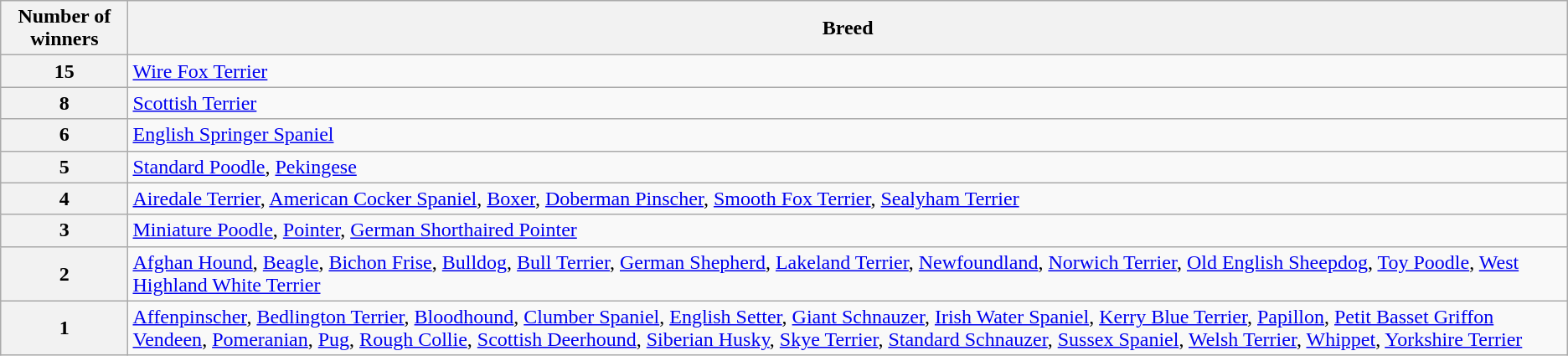<table class="wikitable sortable">
<tr>
<th scope="col">Number of winners</th>
<th class="unsortable" scope="col">Breed</th>
</tr>
<tr>
<th style="text-align: center;" scope="row">15</th>
<td><a href='#'>Wire Fox Terrier</a></td>
</tr>
<tr>
<th style="text-align: center;" scope="row">8</th>
<td><a href='#'>Scottish Terrier</a></td>
</tr>
<tr>
<th style="text-align: center;" scope="row">6</th>
<td><a href='#'>English Springer Spaniel</a></td>
</tr>
<tr>
<th style="text-align: center;" scope="row">5</th>
<td><a href='#'>Standard Poodle</a>, <a href='#'>Pekingese</a></td>
</tr>
<tr>
<th style="text-align: center;" scope="row">4</th>
<td><a href='#'>Airedale Terrier</a>, <a href='#'>American Cocker Spaniel</a>, <a href='#'>Boxer</a>, <a href='#'>Doberman Pinscher</a>, <a href='#'>Smooth Fox Terrier</a>, <a href='#'>Sealyham Terrier</a></td>
</tr>
<tr>
<th style="text-align: center;" scope="row">3</th>
<td><a href='#'>Miniature Poodle</a>, <a href='#'>Pointer</a>, <a href='#'>German Shorthaired Pointer</a></td>
</tr>
<tr>
<th style="text-align: center;" scope="row">2</th>
<td><a href='#'>Afghan Hound</a>, <a href='#'>Beagle</a>, <a href='#'>Bichon Frise</a>, <a href='#'>Bulldog</a>, <a href='#'>Bull Terrier</a>, <a href='#'>German Shepherd</a>, <a href='#'>Lakeland Terrier</a>, <a href='#'>Newfoundland</a>, <a href='#'>Norwich Terrier</a>, <a href='#'>Old English Sheepdog</a>, <a href='#'>Toy Poodle</a>, <a href='#'>West Highland White Terrier</a></td>
</tr>
<tr>
<th style="text-align: center;" scope="row">1</th>
<td><a href='#'>Affenpinscher</a>, <a href='#'>Bedlington Terrier</a>, <a href='#'>Bloodhound</a>, <a href='#'>Clumber Spaniel</a>, <a href='#'>English Setter</a>, <a href='#'>Giant Schnauzer</a>, <a href='#'>Irish Water Spaniel</a>, <a href='#'>Kerry Blue Terrier</a>, <a href='#'>Papillon</a>, <a href='#'>Petit Basset Griffon Vendeen</a>, <a href='#'>Pomeranian</a>, <a href='#'>Pug</a>, <a href='#'>Rough Collie</a>, <a href='#'>Scottish Deerhound</a>, <a href='#'>Siberian Husky</a>, <a href='#'>Skye Terrier</a>, <a href='#'>Standard Schnauzer</a>, <a href='#'>Sussex Spaniel</a>, <a href='#'>Welsh Terrier</a>, <a href='#'>Whippet</a>, <a href='#'>Yorkshire Terrier</a></td>
</tr>
</table>
